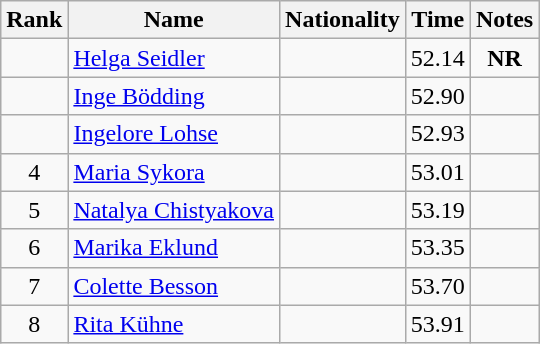<table class="wikitable sortable" style="text-align:center">
<tr>
<th>Rank</th>
<th>Name</th>
<th>Nationality</th>
<th>Time</th>
<th>Notes</th>
</tr>
<tr>
<td></td>
<td align=left><a href='#'>Helga Seidler</a></td>
<td align=left></td>
<td>52.14</td>
<td><strong>NR</strong></td>
</tr>
<tr>
<td></td>
<td align=left><a href='#'>Inge Bödding</a></td>
<td align=left></td>
<td>52.90</td>
<td></td>
</tr>
<tr>
<td></td>
<td align=left><a href='#'>Ingelore Lohse</a></td>
<td align=left></td>
<td>52.93</td>
<td></td>
</tr>
<tr>
<td>4</td>
<td align=left><a href='#'>Maria Sykora</a></td>
<td align=left></td>
<td>53.01</td>
<td></td>
</tr>
<tr>
<td>5</td>
<td align=left><a href='#'>Natalya Chistyakova</a></td>
<td align=left></td>
<td>53.19</td>
<td></td>
</tr>
<tr>
<td>6</td>
<td align=left><a href='#'>Marika Eklund</a></td>
<td align=left></td>
<td>53.35</td>
<td></td>
</tr>
<tr>
<td>7</td>
<td align=left><a href='#'>Colette Besson</a></td>
<td align=left></td>
<td>53.70</td>
<td></td>
</tr>
<tr>
<td>8</td>
<td align=left><a href='#'>Rita Kühne</a></td>
<td align=left></td>
<td>53.91</td>
<td></td>
</tr>
</table>
